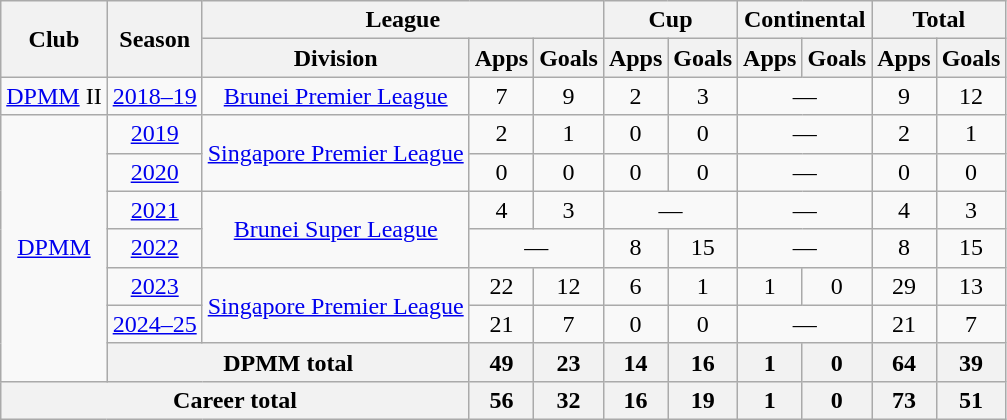<table class="wikitable" style="text-align: center">
<tr>
<th rowspan="2">Club</th>
<th rowspan="2">Season</th>
<th colspan="3">League</th>
<th colspan="2">Cup</th>
<th colspan="2">Continental</th>
<th colspan="2">Total</th>
</tr>
<tr>
<th>Division</th>
<th>Apps</th>
<th>Goals</th>
<th>Apps</th>
<th>Goals</th>
<th>Apps</th>
<th>Goals</th>
<th>Apps</th>
<th>Goals</th>
</tr>
<tr>
<td><a href='#'>DPMM</a> II</td>
<td><a href='#'>2018–19</a></td>
<td><a href='#'>Brunei Premier League</a></td>
<td>7</td>
<td>9</td>
<td>2</td>
<td>3</td>
<td colspan="2">—</td>
<td>9</td>
<td>12</td>
</tr>
<tr>
<td rowspan="7"><a href='#'>DPMM</a></td>
<td><a href='#'>2019</a></td>
<td rowspan="2"><a href='#'>Singapore Premier League</a></td>
<td>2</td>
<td>1</td>
<td>0</td>
<td>0</td>
<td colspan="2">—</td>
<td>2</td>
<td>1</td>
</tr>
<tr>
<td><a href='#'>2020</a></td>
<td>0</td>
<td>0</td>
<td>0</td>
<td>0</td>
<td colspan="2">—</td>
<td>0</td>
<td>0</td>
</tr>
<tr>
<td><a href='#'>2021</a></td>
<td rowspan="2"><a href='#'>Brunei Super League</a></td>
<td>4</td>
<td>3</td>
<td colspan="2">—</td>
<td colspan="2">—</td>
<td>4</td>
<td>3</td>
</tr>
<tr>
<td><a href='#'>2022</a></td>
<td colspan="2">—</td>
<td>8</td>
<td>15</td>
<td colspan="2">—</td>
<td>8</td>
<td>15</td>
</tr>
<tr>
<td><a href='#'>2023</a></td>
<td rowspan="2"><a href='#'>Singapore Premier League</a></td>
<td>22</td>
<td>12</td>
<td>6</td>
<td>1</td>
<td>1</td>
<td>0</td>
<td>29</td>
<td>13</td>
</tr>
<tr>
<td><a href='#'>2024–25</a></td>
<td>21</td>
<td>7</td>
<td>0</td>
<td>0</td>
<td colspan="2">—</td>
<td>21</td>
<td>7</td>
</tr>
<tr>
<th colspan=2>DPMM total</th>
<th>49</th>
<th>23</th>
<th>14</th>
<th>16</th>
<th>1</th>
<th>0</th>
<th>64</th>
<th>39</th>
</tr>
<tr>
<th colspan=3>Career total</th>
<th>56</th>
<th>32</th>
<th>16</th>
<th>19</th>
<th>1</th>
<th>0</th>
<th>73</th>
<th>51</th>
</tr>
</table>
